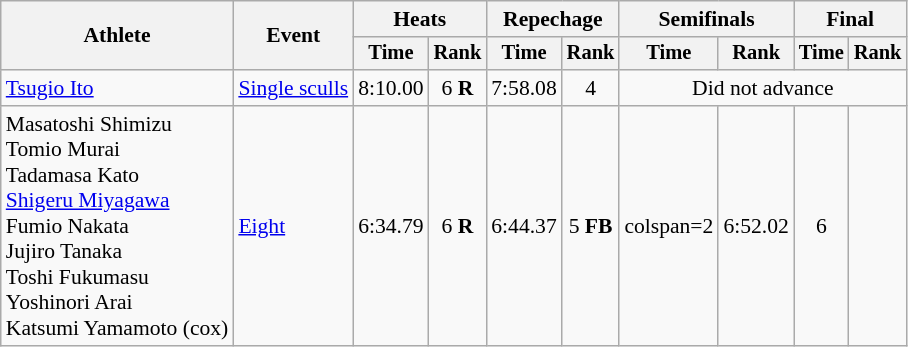<table class="wikitable" style="font-size:90%">
<tr>
<th rowspan="2">Athlete</th>
<th rowspan="2">Event</th>
<th colspan="2">Heats</th>
<th colspan="2">Repechage</th>
<th colspan="2">Semifinals</th>
<th colspan="2">Final</th>
</tr>
<tr style="font-size:95%">
<th>Time</th>
<th>Rank</th>
<th>Time</th>
<th>Rank</th>
<th>Time</th>
<th>Rank</th>
<th>Time</th>
<th>Rank</th>
</tr>
<tr align=center>
<td align=left><a href='#'>Tsugio Ito</a></td>
<td align=left><a href='#'>Single sculls</a></td>
<td>8:10.00</td>
<td>6 <strong>R</strong></td>
<td>7:58.08</td>
<td>4</td>
<td colspan=4>Did not advance</td>
</tr>
<tr align=center>
<td align=left>Masatoshi Shimizu<br>Tomio Murai<br>Tadamasa Kato<br><a href='#'>Shigeru Miyagawa</a><br>Fumio Nakata<br>Jujiro Tanaka<br>Toshi Fukumasu<br>Yoshinori Arai<br>Katsumi Yamamoto (cox)</td>
<td align=left><a href='#'>Eight</a></td>
<td>6:34.79</td>
<td>6 <strong>R</strong></td>
<td>6:44.37</td>
<td>5 <strong>FB</strong></td>
<td>colspan=2 </td>
<td>6:52.02</td>
<td>6</td>
</tr>
</table>
